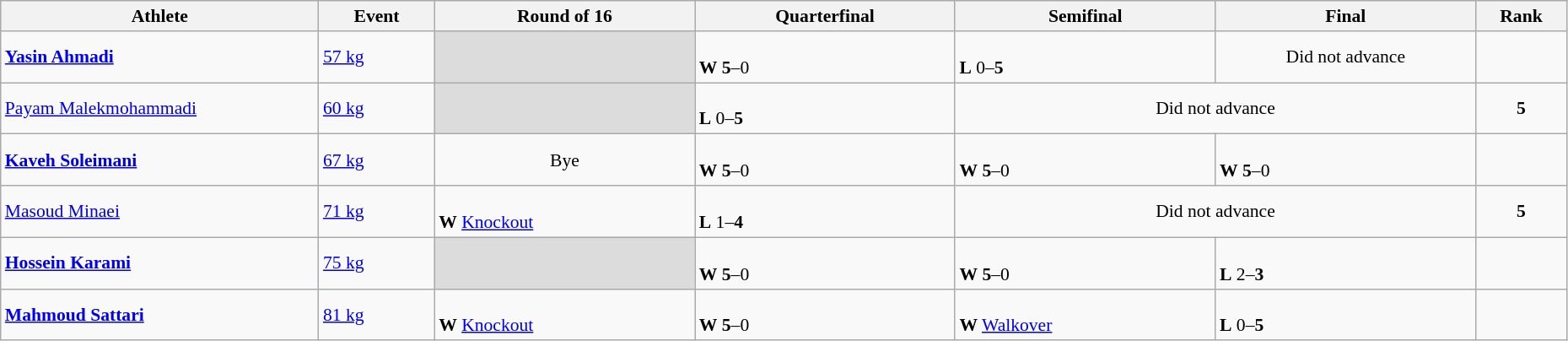<table class="wikitable" width="98%" style="text-align:left; font-size:90%">
<tr>
<th width="11%">Athlete</th>
<th width="4%">Event</th>
<th width="9%">Round of 16</th>
<th width="9%">Quarterfinal</th>
<th width="9%">Semifinal</th>
<th width="9%">Final</th>
<th width="3%">Rank</th>
</tr>
<tr>
<td><strong><a href='#'>Yasin Ahmadi</a></strong></td>
<td><a href='#'>57 kg</a></td>
<td bgcolor=#DCDCDC></td>
<td><br><strong>W</strong> <strong>5</strong>–0</td>
<td><br><strong>L</strong> 0–<strong>5</strong></td>
<td align=center>Did not advance</td>
<td align=center></td>
</tr>
<tr>
<td><a href='#'>Payam Malekmohammadi</a></td>
<td><a href='#'>60 kg</a></td>
<td bgcolor=#DCDCDC></td>
<td><br><strong>L</strong> 0–<strong>5</strong></td>
<td colspan=2 align=center>Did not advance</td>
<td align=center><strong>5</strong></td>
</tr>
<tr>
<td><strong><a href='#'>Kaveh Soleimani</a></strong></td>
<td><a href='#'>67 kg</a></td>
<td align=center>Bye</td>
<td><br><strong>W</strong> <strong>5</strong>–0</td>
<td><br><strong>W</strong> <strong>5</strong>–0</td>
<td><br><strong>W</strong> <strong>5</strong>–0</td>
<td align=center></td>
</tr>
<tr>
<td><a href='#'>Masoud Minaei</a></td>
<td><a href='#'>71 kg</a></td>
<td><br><strong>W</strong> <a href='#'>Knockout</a></td>
<td><br><strong>L</strong> 1–<strong>4</strong></td>
<td colspan=2 align=center>Did not advance</td>
<td align=center><strong>5</strong></td>
</tr>
<tr>
<td><strong><a href='#'>Hossein Karami</a></strong></td>
<td><a href='#'>75 kg</a></td>
<td bgcolor=#DCDCDC></td>
<td><br><strong>W</strong> <strong>5</strong>–0</td>
<td><br><strong>W</strong> <strong>5</strong>–0</td>
<td><br><strong>L</strong> 2–<strong>3</strong></td>
<td align=center></td>
</tr>
<tr>
<td><strong><a href='#'>Mahmoud Sattari</a></strong></td>
<td><a href='#'>81 kg</a></td>
<td><br><strong>W</strong> <a href='#'>Knockout</a></td>
<td><br><strong>W</strong> <strong>5</strong>–0</td>
<td><br><strong>W</strong> <a href='#'>Walkover</a></td>
<td><br><strong>L</strong> 0–<strong>5</strong></td>
<td align=center></td>
</tr>
</table>
